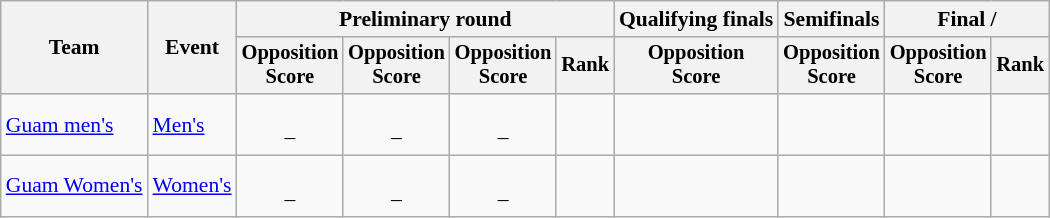<table class=wikitable style=font-size:90%;text-align:center>
<tr>
<th rowspan=2>Team</th>
<th rowspan=2>Event</th>
<th colspan=4>Preliminary round</th>
<th>Qualifying finals</th>
<th>Semifinals</th>
<th colspan=2>Final / </th>
</tr>
<tr style=font-size:95%>
<th>Opposition<br>Score</th>
<th>Opposition<br>Score</th>
<th>Opposition<br>Score</th>
<th>Rank</th>
<th>Opposition<br>Score</th>
<th>Opposition<br>Score</th>
<th>Opposition<br>Score</th>
<th>Rank</th>
</tr>
<tr>
<td align=left><a href='#'>Guam men's</a></td>
<td align=left><a href='#'>Men's</a></td>
<td><br> –</td>
<td><br> –</td>
<td><br> –</td>
<td></td>
<td></td>
<td></td>
<td></td>
<td></td>
</tr>
<tr>
<td align=left><a href='#'>Guam Women's</a></td>
<td align=left><a href='#'>Women's</a></td>
<td><br> –</td>
<td><br> –</td>
<td><br> –</td>
<td></td>
<td></td>
<td></td>
<td></td>
<td></td>
</tr>
</table>
